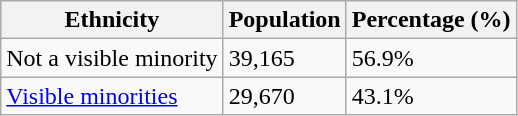<table class="wikitable">
<tr>
<th>Ethnicity</th>
<th>Population</th>
<th>Percentage (%)</th>
</tr>
<tr>
<td>Not a visible minority</td>
<td>39,165</td>
<td>56.9%</td>
</tr>
<tr>
<td><a href='#'>Visible minorities</a></td>
<td>29,670</td>
<td>43.1%</td>
</tr>
</table>
